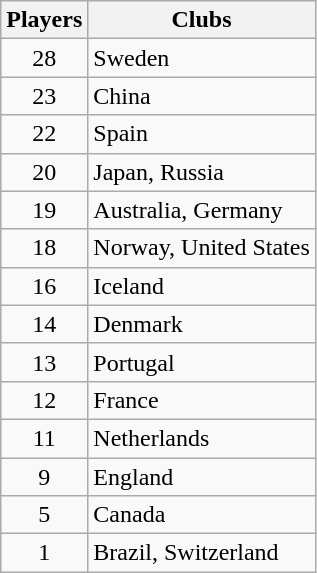<table class="wikitable">
<tr>
<th>Players</th>
<th>Clubs</th>
</tr>
<tr>
<td align="center">28</td>
<td> Sweden</td>
</tr>
<tr>
<td align="center">23</td>
<td> China</td>
</tr>
<tr>
<td align="center">22</td>
<td> Spain</td>
</tr>
<tr>
<td align="center">20</td>
<td> Japan,  Russia</td>
</tr>
<tr>
<td align="center">19</td>
<td> Australia,  Germany</td>
</tr>
<tr>
<td align="center">18</td>
<td> Norway,  United States</td>
</tr>
<tr>
<td align="center">16</td>
<td> Iceland</td>
</tr>
<tr>
<td align="center">14</td>
<td> Denmark</td>
</tr>
<tr>
<td align="center">13</td>
<td> Portugal</td>
</tr>
<tr>
<td align="center">12</td>
<td> France</td>
</tr>
<tr>
<td align="center">11</td>
<td> Netherlands</td>
</tr>
<tr>
<td align="center">9</td>
<td> England</td>
</tr>
<tr>
<td align="center">5</td>
<td> Canada</td>
</tr>
<tr>
<td align="center">1</td>
<td> Brazil,  Switzerland</td>
</tr>
</table>
